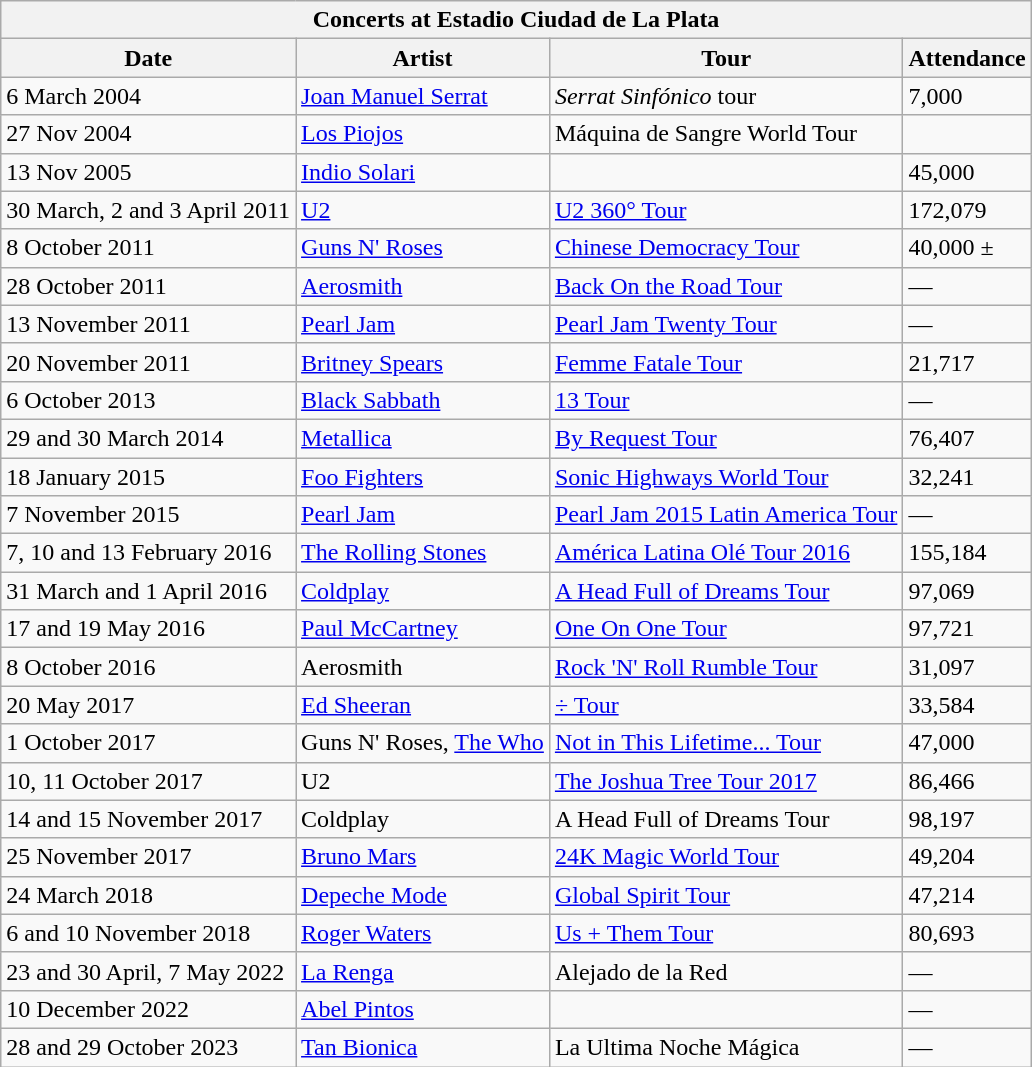<table class="wikitable collapsible collapsed" style= ;">
<tr>
<th colspan=4>Concerts at Estadio Ciudad de La Plata</th>
</tr>
<tr>
<th>Date</th>
<th>Artist</th>
<th>Tour</th>
<th>Attendance</th>
</tr>
<tr>
<td>6 March 2004</td>
<td><a href='#'>Joan Manuel Serrat</a></td>
<td><em>Serrat Sinfónico</em> tour</td>
<td>7,000</td>
</tr>
<tr>
<td>27 Nov 2004</td>
<td><a href='#'>Los Piojos</a></td>
<td>Máquina de Sangre World Tour</td>
<td></td>
</tr>
<tr>
<td>13 Nov 2005</td>
<td><a href='#'>Indio Solari</a></td>
<td></td>
<td>45,000</td>
</tr>
<tr>
<td>30 March, 2 and 3 April 2011</td>
<td align=left><a href='#'>U2</a></td>
<td><a href='#'>U2 360° Tour</a></td>
<td>172,079</td>
</tr>
<tr>
<td>8 October 2011</td>
<td align=left><a href='#'>Guns N' Roses</a></td>
<td><a href='#'>Chinese Democracy Tour</a></td>
<td>40,000 ±</td>
</tr>
<tr>
<td>28 October 2011</td>
<td align=left><a href='#'>Aerosmith</a></td>
<td><a href='#'>Back On the Road Tour</a></td>
<td>—</td>
</tr>
<tr>
<td>13 November 2011</td>
<td align=left><a href='#'>Pearl Jam</a></td>
<td><a href='#'>Pearl Jam Twenty Tour</a></td>
<td>—</td>
</tr>
<tr>
<td>20 November 2011</td>
<td align=left><a href='#'>Britney Spears</a></td>
<td><a href='#'>Femme Fatale Tour</a></td>
<td>21,717</td>
</tr>
<tr>
<td>6 October 2013</td>
<td align=left><a href='#'>Black Sabbath</a></td>
<td><a href='#'>13 Tour</a></td>
<td>—</td>
</tr>
<tr>
<td>29 and 30 March 2014</td>
<td align=left><a href='#'>Metallica</a></td>
<td><a href='#'>By Request Tour</a></td>
<td>76,407</td>
</tr>
<tr>
<td>18 January 2015</td>
<td align=left><a href='#'>Foo Fighters</a></td>
<td><a href='#'>Sonic Highways World Tour</a></td>
<td>32,241</td>
</tr>
<tr>
<td>7 November 2015</td>
<td align=left><a href='#'>Pearl Jam</a></td>
<td><a href='#'>Pearl Jam 2015 Latin America Tour</a></td>
<td>—</td>
</tr>
<tr>
<td>7, 10 and 13 February 2016</td>
<td align=left><a href='#'>The Rolling Stones</a></td>
<td><a href='#'>América Latina Olé Tour 2016</a></td>
<td>155,184</td>
</tr>
<tr>
<td>31 March and 1 April 2016</td>
<td align=left><a href='#'>Coldplay</a></td>
<td><a href='#'>A Head Full of Dreams Tour</a></td>
<td>97,069</td>
</tr>
<tr>
<td>17 and 19 May 2016</td>
<td align=left><a href='#'>Paul McCartney</a></td>
<td><a href='#'>One On One Tour</a></td>
<td>97,721</td>
</tr>
<tr>
<td>8 October 2016</td>
<td align=left>Aerosmith</td>
<td><a href='#'>Rock 'N' Roll Rumble Tour</a></td>
<td>31,097</td>
</tr>
<tr>
<td>20 May 2017</td>
<td align=left><a href='#'>Ed Sheeran</a></td>
<td><a href='#'>÷ Tour</a></td>
<td>33,584</td>
</tr>
<tr>
<td>1 October 2017</td>
<td align=left>Guns N' Roses, <a href='#'>The Who</a></td>
<td><a href='#'>Not in This Lifetime... Tour</a></td>
<td>47,000</td>
</tr>
<tr>
<td>10, 11 October 2017</td>
<td align=left>U2</td>
<td><a href='#'>The Joshua Tree Tour 2017</a></td>
<td>86,466</td>
</tr>
<tr>
<td>14 and 15 November 2017</td>
<td align=left>Coldplay</td>
<td>A Head Full of Dreams Tour</td>
<td>98,197</td>
</tr>
<tr>
<td>25 November 2017</td>
<td align=left><a href='#'>Bruno Mars</a></td>
<td><a href='#'>24K Magic World Tour</a></td>
<td>49,204</td>
</tr>
<tr>
<td>24 March 2018</td>
<td align=left><a href='#'>Depeche Mode</a></td>
<td><a href='#'>Global Spirit Tour</a></td>
<td>47,214</td>
</tr>
<tr>
<td>6 and 10 November 2018</td>
<td align=left><a href='#'>Roger Waters</a></td>
<td><a href='#'>Us + Them Tour</a></td>
<td>80,693</td>
</tr>
<tr>
<td>23 and 30 April, 7 May 2022</td>
<td align=left><a href='#'>La Renga</a></td>
<td>Alejado de la Red</td>
<td>—</td>
</tr>
<tr>
<td>10 December 2022</td>
<td align=left><a href='#'>Abel Pintos</a></td>
<td></td>
<td>—</td>
</tr>
<tr>
<td>28 and 29 October 2023</td>
<td align=left><a href='#'>Tan Bionica</a></td>
<td>La Ultima Noche Mágica</td>
<td>—</td>
</tr>
</table>
